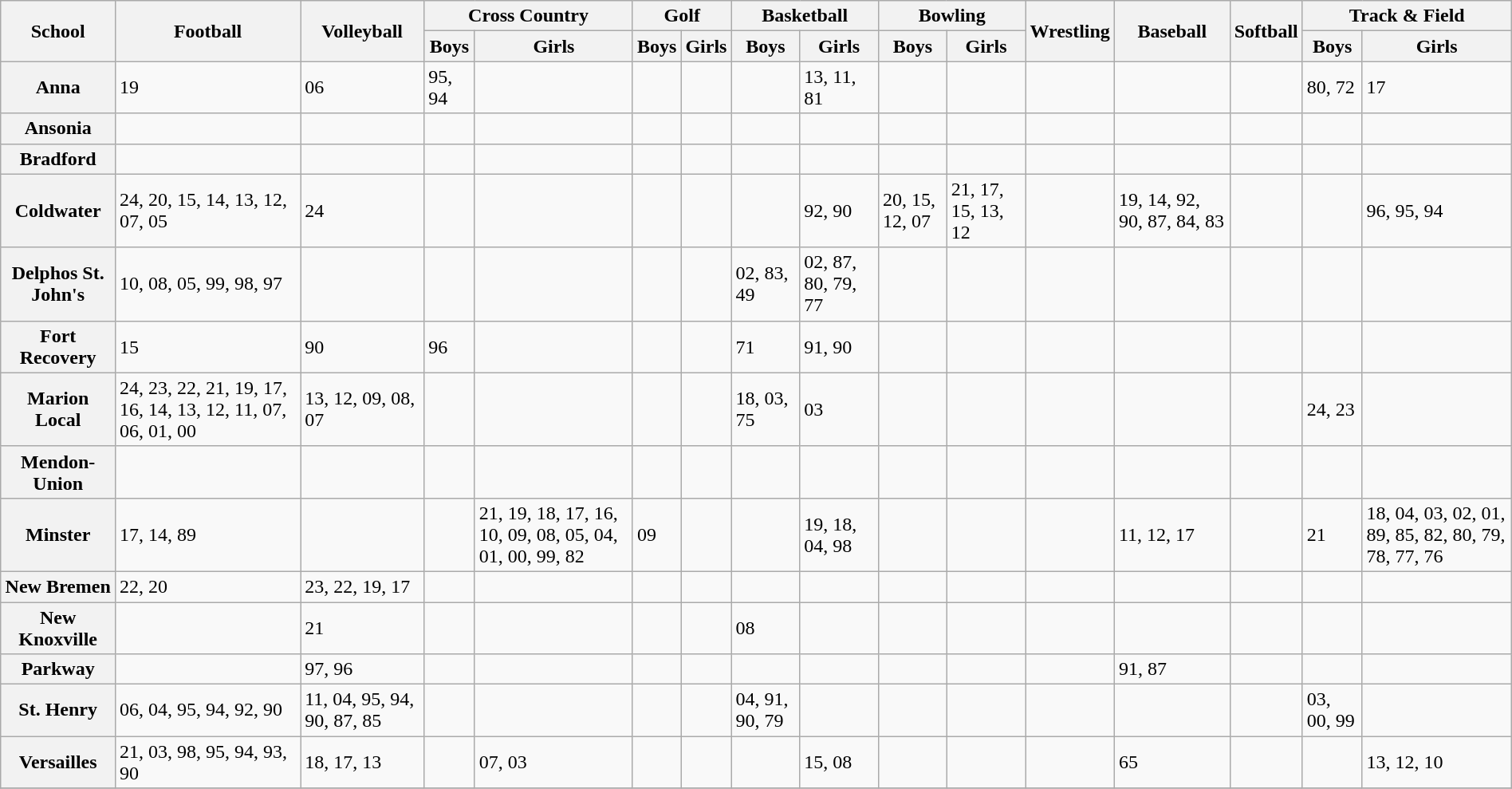<table class="wikitable" style="width: 100%">
<tr>
<th rowspan="2">School</th>
<th rowspan="2">Football</th>
<th rowspan="2">Volleyball</th>
<th colspan="2">Cross Country</th>
<th colspan="2">Golf</th>
<th colspan="2">Basketball</th>
<th colspan="2">Bowling</th>
<th rowspan="2">Wrestling</th>
<th rowspan="2">Baseball</th>
<th rowspan="2">Softball</th>
<th colspan="2">Track & Field</th>
</tr>
<tr>
<th>Boys</th>
<th>Girls</th>
<th>Boys</th>
<th>Girls</th>
<th>Boys</th>
<th>Girls</th>
<th>Boys</th>
<th>Girls</th>
<th>Boys</th>
<th>Girls</th>
</tr>
<tr>
<th>Anna</th>
<td>19</td>
<td>06</td>
<td>95, 94</td>
<td></td>
<td></td>
<td></td>
<td></td>
<td>13, 11, 81</td>
<td></td>
<td></td>
<td></td>
<td></td>
<td></td>
<td>80, 72</td>
<td>17</td>
</tr>
<tr>
<th>Ansonia</th>
<td></td>
<td></td>
<td></td>
<td></td>
<td></td>
<td></td>
<td></td>
<td></td>
<td></td>
<td></td>
<td></td>
<td></td>
<td></td>
<td></td>
<td></td>
</tr>
<tr>
<th>Bradford</th>
<td></td>
<td></td>
<td></td>
<td></td>
<td></td>
<td></td>
<td></td>
<td></td>
<td></td>
<td></td>
<td></td>
<td></td>
<td></td>
<td></td>
<td></td>
</tr>
<tr>
<th>Coldwater</th>
<td>24, 20, 15, 14, 13, 12, 07, 05</td>
<td>24</td>
<td></td>
<td></td>
<td></td>
<td></td>
<td></td>
<td>92, 90</td>
<td>20, 15, 12, 07</td>
<td>21, 17, 15, 13, 12</td>
<td></td>
<td>19, 14, 92, 90, 87, 84, 83</td>
<td></td>
<td></td>
<td>96, 95, 94</td>
</tr>
<tr>
<th>Delphos St. John's</th>
<td>10, 08, 05, 99, 98, 97</td>
<td></td>
<td></td>
<td></td>
<td></td>
<td></td>
<td>02, 83, 49</td>
<td>02, 87, 80, 79, 77</td>
<td></td>
<td></td>
<td></td>
<td></td>
<td></td>
<td></td>
<td></td>
</tr>
<tr>
<th>Fort Recovery</th>
<td>15</td>
<td>90</td>
<td>96</td>
<td></td>
<td></td>
<td></td>
<td>71</td>
<td>91, 90</td>
<td></td>
<td></td>
<td></td>
<td></td>
<td></td>
<td></td>
<td></td>
</tr>
<tr>
<th>Marion Local</th>
<td>24, 23, 22, 21, 19, 17, 16, 14, 13, 12, 11, 07, 06, 01, 00</td>
<td>13, 12, 09, 08, 07</td>
<td></td>
<td></td>
<td></td>
<td></td>
<td>18, 03, 75</td>
<td>03</td>
<td></td>
<td></td>
<td></td>
<td></td>
<td></td>
<td>24, 23</td>
<td></td>
</tr>
<tr>
<th>Mendon-Union</th>
<td></td>
<td></td>
<td></td>
<td></td>
<td></td>
<td></td>
<td></td>
<td></td>
<td></td>
<td></td>
<td></td>
<td></td>
<td></td>
<td></td>
<td></td>
</tr>
<tr>
<th>Minster</th>
<td>17, 14, 89</td>
<td></td>
<td></td>
<td>21, 19, 18, 17, 16, 10, 09, 08, 05, 04, 01, 00, 99, 82</td>
<td>09</td>
<td></td>
<td></td>
<td>19, 18, 04, 98</td>
<td></td>
<td></td>
<td></td>
<td>11, 12, 17</td>
<td></td>
<td>21</td>
<td>18, 04, 03, 02, 01, 89, 85, 82, 80,  79, 78, 77, 76</td>
</tr>
<tr>
<th>New Bremen</th>
<td>22, 20</td>
<td>23, 22, 19, 17</td>
<td></td>
<td></td>
<td></td>
<td></td>
<td></td>
<td></td>
<td></td>
<td></td>
<td></td>
<td></td>
<td></td>
<td></td>
<td></td>
</tr>
<tr>
<th>New Knoxville</th>
<td></td>
<td>21</td>
<td></td>
<td></td>
<td></td>
<td></td>
<td>08</td>
<td></td>
<td></td>
<td></td>
<td></td>
<td></td>
<td></td>
<td></td>
<td></td>
</tr>
<tr>
<th>Parkway</th>
<td></td>
<td>97, 96</td>
<td></td>
<td></td>
<td></td>
<td></td>
<td></td>
<td></td>
<td></td>
<td></td>
<td></td>
<td>91, 87</td>
<td></td>
<td></td>
<td></td>
</tr>
<tr>
<th>St. Henry</th>
<td>06, 04, 95, 94, 92, 90</td>
<td>11, 04, 95, 94, 90, 87, 85</td>
<td></td>
<td></td>
<td></td>
<td></td>
<td>04, 91, 90, 79</td>
<td></td>
<td></td>
<td></td>
<td></td>
<td></td>
<td></td>
<td>03, 00, 99</td>
<td></td>
</tr>
<tr>
<th>Versailles</th>
<td>21, 03, 98, 95, 94, 93, 90</td>
<td>18, 17, 13</td>
<td></td>
<td>07, 03</td>
<td></td>
<td></td>
<td></td>
<td>15, 08</td>
<td></td>
<td></td>
<td></td>
<td>65</td>
<td></td>
<td></td>
<td>13, 12, 10</td>
</tr>
<tr>
</tr>
</table>
